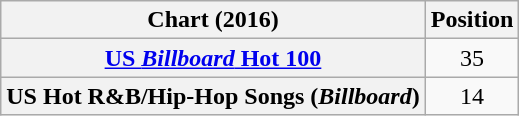<table class="wikitable plainrowheaders sortable" style="text-align:center">
<tr>
<th>Chart (2016)</th>
<th>Position</th>
</tr>
<tr>
<th scope="row"><a href='#'>US <em>Billboard</em> Hot 100</a></th>
<td style="text-align:center;">35</td>
</tr>
<tr>
<th scope="row">US Hot R&B/Hip-Hop Songs (<em>Billboard</em>)</th>
<td style="text-align:center;">14</td>
</tr>
</table>
